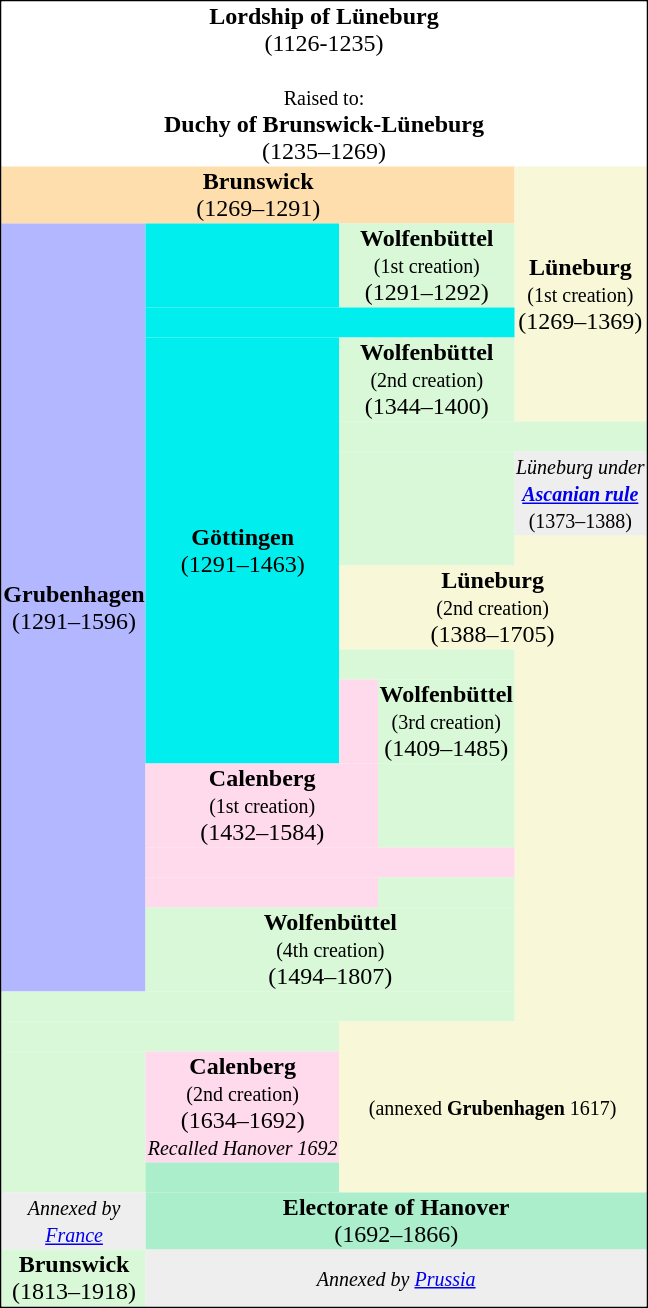<table align="center" style="border-spacing: 0px; border: 1px solid black; text-align: center;">
<tr>
<td colspan=10 style="background: #fff;"><strong>Lordship of Lüneburg</strong><br>(1126-1235)<br><br><small>Raised to:<br></small><strong>Duchy of Brunswick-Lüneburg</strong><br>(1235–1269)</td>
</tr>
<tr>
<td colspan=6 style="background: #FFDEAD;"><strong>Brunswick</strong><br>(1269–1291)</td>
<td colspan=4 rowspan="4" style="background: #F8F8D8;"><strong>Lüneburg</strong><br><small>(1st creation)</small><br>(1269–1369)</td>
</tr>
<tr>
<td colspan=2 rowspan="13" style="background: #B3B7FF;"><strong>Grubenhagen</strong><br>(1291–1596)</td>
<td colspan=2 style="background: #00EEEE;">      </td>
<td colspan=2 style="background: #D8F8D8;"><strong>Wolfenbüttel</strong><br><small>(1st creation)</small><br>(1291–1292)</td>
</tr>
<tr>
<td colspan=4 style="background: #00EEEE;">      </td>
</tr>
<tr>
<td colspan=2 rowspan="7" style="background: #00EEEE;"><strong>Göttingen</strong><br>(1291–1463)</td>
<td colspan=2 style="background: #D8F8D8;"><strong>Wolfenbüttel</strong><br><small>(2nd creation)</small><br>(1344–1400)</td>
</tr>
<tr>
<td colspan=6 style="background: #D8F8D8;">      </td>
</tr>
<tr>
<td colspan=2 rowspan="2" style="background: #D8F8D8;">      </td>
<td colspan=4 style="background: #eee;"><small><em>Lüneburg under<br><strong><a href='#'>Ascanian rule</a></strong> </em><br>(1373–1388)</small></td>
</tr>
<tr>
<td colspan=4 style="background: #F8F8D8;">      </td>
</tr>
<tr>
<td colspan=6 style="background: #F8F8D8;"><strong>Lüneburg</strong><br><small>(2nd creation)</small><br>(1388–1705)</td>
</tr>
<tr>
<td colspan=2 style="background: #D8F8D8;">      </td>
<td colspan=4 rowspan="7" style="background: #F8F8D8;">      </td>
</tr>
<tr>
<td colspan=1 style="background: #FFDAED;">      </td>
<td colspan=1 style="background: #D8F8D8;"><strong>Wolfenbüttel</strong><br><small>(3rd creation)</small><br>(1409–1485)</td>
</tr>
<tr>
<td colspan=3 style="background: #FFDAED;"><strong>Calenberg</strong><br><small>(1st creation)</small><br>(1432–1584)</td>
<td colspan=1 style="background: #D8F8D8;">      </td>
</tr>
<tr>
<td colspan=4 style="background: #FFDAED;">      </td>
</tr>
<tr>
<td colspan=3 style="background: #FFDAED;">      </td>
<td colspan=1 style="background: #D8F8D8;">      </td>
</tr>
<tr>
<td colspan=4 style="background: #D8F8D8;"><strong>Wolfenbüttel</strong><br><small>(4th creation)</small><br>(1494–1807)</td>
</tr>
<tr>
<td colspan=6 style="background: #D8F8D8;">      </td>
</tr>
<tr>
<td colspan=4 style="background: #D8F8D8;">      </td>
<td colspan=6 rowspan="3" style="background: #F8F8D8;"><small>(annexed <span><strong>Grubenhagen</strong></span> 1617)</small></td>
</tr>
<tr>
<td colspan=2 rowspan="3" style="background: #D8F8D8;">      </td>
<td colspan=2 style="background: #FFDAED;"><strong>Calenberg</strong><br><small>(2nd creation)</small><br>(1634–1692)<br><small><em>Recalled Hanover 1692</em></small></td>
</tr>
<tr>
<td colspan=2 style="background: #AAEECC;">      </td>
</tr>
<tr>
<td colspan=8 rowspan="3" style="background: #AAEECC;"><strong>Electorate of Hanover</strong><br>(1692–1866)</td>
</tr>
<tr>
<td colspan=2 style="background: #eee;"><small><em>Annexed by<br><a href='#'>France</a></em></small></td>
</tr>
<tr>
<td colspan=2 rowspan="2" style="background: #D8F8D8;"><strong>Brunswick</strong><br>(1813–1918)</td>
</tr>
<tr>
<td colspan=8 style="background: #eee;"><small><em>Annexed by <a href='#'>Prussia</a></em></small></td>
</tr>
<tr>
</tr>
</table>
